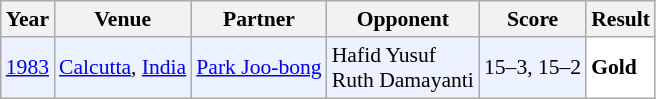<table class="sortable wikitable" style="font-size: 90%;">
<tr>
<th>Year</th>
<th>Venue</th>
<th>Partner</th>
<th>Opponent</th>
<th>Score</th>
<th>Result</th>
</tr>
<tr style="background:#ECF2FF">
<td align="center"><a href='#'>1983</a></td>
<td align="left"><a href='#'>Calcutta</a>, <a href='#'>India</a></td>
<td align="left"> <a href='#'>Park Joo-bong</a></td>
<td align="left"> Hafid Yusuf<br> Ruth Damayanti</td>
<td align="left">15–3, 15–2</td>
<td style="text-align:left; background:white"> <strong>Gold</strong></td>
</tr>
</table>
